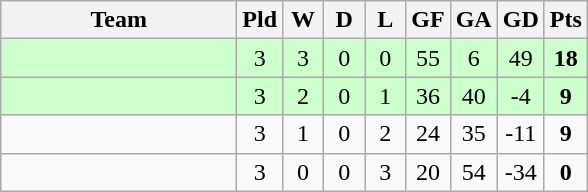<table class="wikitable" style="text-align:center;">
<tr>
<th width=150>Team</th>
<th width=20>Pld</th>
<th width=20>W</th>
<th width=20>D</th>
<th width=20>L</th>
<th width=20>GF</th>
<th width=20>GA</th>
<th width=20>GD</th>
<th width=20>Pts</th>
</tr>
<tr bgcolor=ccffcc>
<td align="left"></td>
<td>3</td>
<td>3</td>
<td>0</td>
<td>0</td>
<td>55</td>
<td>6</td>
<td>49</td>
<td><strong>18</strong></td>
</tr>
<tr bgcolor=ccffcc>
<td align="left"></td>
<td>3</td>
<td>2</td>
<td>0</td>
<td>1</td>
<td>36</td>
<td>40</td>
<td>-4</td>
<td><strong>9</strong></td>
</tr>
<tr>
<td align="left"></td>
<td>3</td>
<td>1</td>
<td>0</td>
<td>2</td>
<td>24</td>
<td>35</td>
<td>-11</td>
<td><strong>9</strong></td>
</tr>
<tr>
<td align="left"></td>
<td>3</td>
<td>0</td>
<td>0</td>
<td>3</td>
<td>20</td>
<td>54</td>
<td>-34</td>
<td><strong>0</strong></td>
</tr>
</table>
